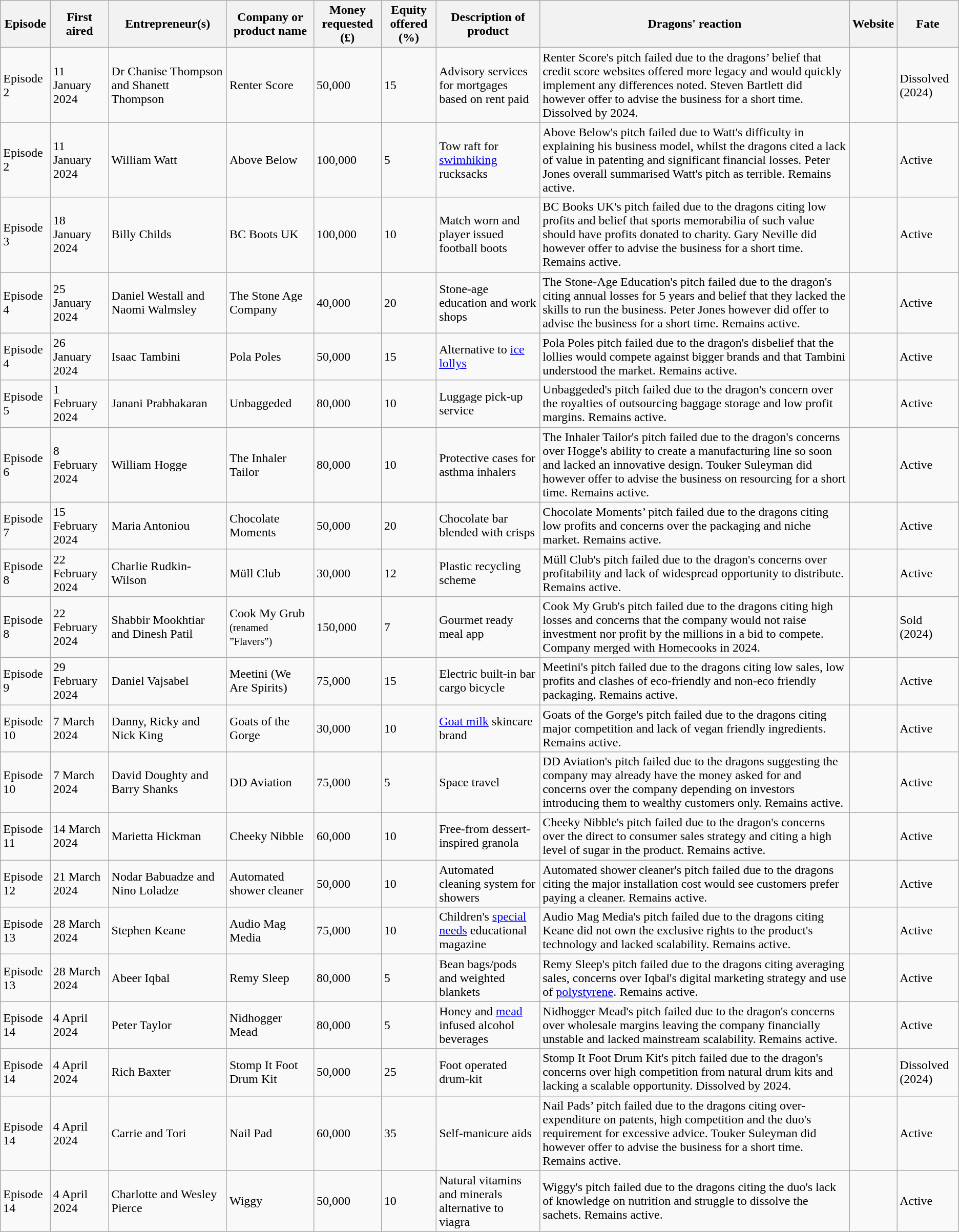<table class="wikitable sortable">
<tr>
<th>Episode</th>
<th>First aired</th>
<th>Entrepreneur(s)</th>
<th>Company or product name</th>
<th>Money requested (£)</th>
<th>Equity offered (%)</th>
<th>Description of product</th>
<th>Dragons' reaction</th>
<th>Website</th>
<th>Fate</th>
</tr>
<tr>
<td>Episode 2</td>
<td>11 January 2024</td>
<td>Dr Chanise Thompson and Shanett Thompson</td>
<td>Renter Score</td>
<td>50,000</td>
<td>15</td>
<td>Advisory services for mortgages based on rent paid</td>
<td>Renter Score's pitch failed due to the dragons’ belief that credit score websites offered more legacy and would quickly implement any differences noted. Steven Bartlett did however offer to advise the business for a short time. Dissolved by 2024.</td>
<td></td>
<td>Dissolved (2024) </td>
</tr>
<tr>
<td>Episode 2</td>
<td>11 January 2024</td>
<td>William Watt</td>
<td>Above Below</td>
<td>100,000</td>
<td>5</td>
<td>Tow raft for <a href='#'>swimhiking</a> rucksacks</td>
<td>Above Below's pitch failed due to Watt's difficulty in explaining his business model, whilst the dragons cited a lack of value in patenting and significant financial losses. Peter Jones overall summarised Watt's pitch as terrible. Remains active.</td>
<td></td>
<td>Active </td>
</tr>
<tr>
<td>Episode 3</td>
<td>18 January 2024</td>
<td>Billy Childs</td>
<td>BC Boots UK</td>
<td>100,000</td>
<td>10</td>
<td>Match worn and player issued football boots</td>
<td>BC Books UK's pitch failed due to the dragons citing low profits and belief that sports memorabilia of such value should have profits donated to charity. Gary Neville did however offer to advise the business for a short time. Remains active.</td>
<td></td>
<td>Active </td>
</tr>
<tr>
<td>Episode 4</td>
<td>25 January 2024</td>
<td>Daniel Westall and Naomi Walmsley</td>
<td>The Stone Age Company</td>
<td>40,000</td>
<td>20</td>
<td>Stone-age education and work shops</td>
<td>The Stone-Age Education's pitch failed due to the dragon's citing annual losses for 5 years and belief that they lacked the skills to run the business. Peter Jones however did offer to advise the business for a short time. Remains active.</td>
<td></td>
<td>Active </td>
</tr>
<tr>
<td>Episode 4</td>
<td>26 January 2024</td>
<td>Isaac Tambini</td>
<td>Pola Poles</td>
<td>50,000</td>
<td>15</td>
<td>Alternative to <a href='#'>ice lollys</a></td>
<td>Pola Poles pitch failed due to the dragon's disbelief that the lollies would compete against bigger brands and that Tambini understood the market. Remains active.</td>
<td></td>
<td>Active </td>
</tr>
<tr>
<td>Episode 5</td>
<td>1 February 2024</td>
<td>Janani Prabhakaran</td>
<td>Unbaggeded</td>
<td>80,000</td>
<td>10</td>
<td>Luggage pick-up service</td>
<td>Unbaggeded's pitch failed due to the dragon's concern over the royalties of outsourcing baggage storage and low profit margins. Remains active.</td>
<td></td>
<td>Active </td>
</tr>
<tr>
<td>Episode 6</td>
<td>8 February 2024</td>
<td>William Hogge</td>
<td>The Inhaler Tailor</td>
<td>80,000</td>
<td>10</td>
<td>Protective cases for asthma inhalers</td>
<td>The Inhaler Tailor's pitch failed due to the dragon's concerns over Hogge's ability to create a manufacturing line so soon and lacked an innovative design. Touker Suleyman did however offer to advise the business on resourcing for a short time. Remains active.</td>
<td></td>
<td>Active </td>
</tr>
<tr>
<td>Episode 7</td>
<td>15 February 2024</td>
<td>Maria Antoniou</td>
<td>Chocolate Moments</td>
<td>50,000</td>
<td>20</td>
<td>Chocolate bar blended with crisps</td>
<td>Chocolate Moments’ pitch failed due to the dragons citing low profits and concerns over the packaging and niche market. Remains active.</td>
<td></td>
<td>Active </td>
</tr>
<tr>
<td>Episode 8</td>
<td>22 February 2024</td>
<td>Charlie Rudkin-Wilson</td>
<td>Müll Club</td>
<td>30,000</td>
<td>12</td>
<td>Plastic recycling scheme</td>
<td>Müll Club's pitch failed due to the dragon's concerns over profitability and lack of widespread opportunity to distribute. Remains active.</td>
<td></td>
<td>Active </td>
</tr>
<tr>
<td>Episode 8</td>
<td>22 February 2024</td>
<td>Shabbir Mookhtiar and Dinesh Patil</td>
<td>Cook My Grub <small>(renamed ”Flavers”)</small></td>
<td>150,000</td>
<td>7</td>
<td>Gourmet ready meal app</td>
<td>Cook My Grub's pitch failed due to the dragons citing high losses and concerns that the company would not raise investment nor profit by the millions in a bid to compete. Company merged with Homecooks in 2024.</td>
<td></td>
<td>Sold (2024) </td>
</tr>
<tr>
<td>Episode 9</td>
<td>29 February 2024</td>
<td>Daniel Vajsabel</td>
<td>Meetini (We Are Spirits)</td>
<td>75,000</td>
<td>15</td>
<td>Electric built-in bar cargo bicycle</td>
<td>Meetini's pitch failed due to the dragons citing low sales, low profits and clashes of eco-friendly and non-eco friendly packaging. Remains active.</td>
<td></td>
<td>Active </td>
</tr>
<tr>
<td>Episode 10</td>
<td>7 March 2024</td>
<td>Danny, Ricky and Nick King</td>
<td>Goats of the Gorge</td>
<td>30,000</td>
<td>10</td>
<td><a href='#'>Goat milk</a> skincare brand</td>
<td>Goats of the Gorge's pitch failed due to the dragons citing major competition and lack of vegan friendly ingredients. Remains active.</td>
<td></td>
<td>Active </td>
</tr>
<tr>
<td>Episode 10</td>
<td>7 March 2024</td>
<td>David Doughty and Barry Shanks</td>
<td>DD Aviation</td>
<td>75,000</td>
<td>5</td>
<td>Space travel</td>
<td>DD Aviation's pitch failed due to the dragons suggesting the company may already have the money asked for and concerns over the company depending on investors introducing them to wealthy customers only. Remains active.</td>
<td></td>
<td>Active </td>
</tr>
<tr>
<td>Episode 11</td>
<td>14 March 2024</td>
<td>Marietta Hickman</td>
<td>Cheeky Nibble</td>
<td>60,000</td>
<td>10</td>
<td>Free-from dessert-inspired granola</td>
<td>Cheeky Nibble's pitch failed due to the dragon's concerns over the direct to consumer sales strategy and citing a high level of sugar in the product. Remains active.</td>
<td></td>
<td>Active </td>
</tr>
<tr>
<td>Episode 12</td>
<td>21 March 2024</td>
<td>Nodar Babuadze and Nino Loladze</td>
<td>Automated shower cleaner</td>
<td>50,000</td>
<td>10</td>
<td>Automated cleaning system for showers</td>
<td>Automated shower cleaner's pitch failed due to the dragons citing the major installation cost would see customers prefer paying a cleaner. Remains active.</td>
<td></td>
<td>Active </td>
</tr>
<tr>
<td>Episode 13</td>
<td>28 March 2024</td>
<td>Stephen Keane</td>
<td>Audio Mag Media</td>
<td>75,000</td>
<td>10</td>
<td>Children's <a href='#'>special needs</a> educational magazine</td>
<td>Audio Mag Media's pitch failed due to the dragons citing Keane did not own the exclusive rights to the product's technology and lacked scalability. Remains active.</td>
<td></td>
<td>Active </td>
</tr>
<tr>
<td>Episode 13</td>
<td>28 March 2024</td>
<td>Abeer Iqbal</td>
<td>Remy Sleep</td>
<td>80,000</td>
<td>5</td>
<td>Bean bags/pods and weighted blankets</td>
<td>Remy Sleep's pitch failed due to the dragons citing averaging sales, concerns over Iqbal's digital marketing strategy and use of <a href='#'>polystyrene</a>. Remains active.</td>
<td></td>
<td>Active </td>
</tr>
<tr>
<td>Episode 14</td>
<td>4 April 2024</td>
<td>Peter Taylor</td>
<td>Nidhogger Mead</td>
<td>80,000</td>
<td>5</td>
<td>Honey and <a href='#'>mead</a>  infused alcohol beverages</td>
<td>Nidhogger Mead's pitch failed due to the dragon's concerns over wholesale margins leaving the company financially unstable and lacked mainstream scalability. Remains active.</td>
<td></td>
<td>Active </td>
</tr>
<tr>
<td>Episode 14</td>
<td>4 April 2024</td>
<td>Rich Baxter</td>
<td>Stomp It Foot Drum Kit </td>
<td>50,000</td>
<td>25</td>
<td>Foot operated drum-kit</td>
<td>Stomp It Foot Drum Kit's pitch failed due to the dragon's concerns over high competition from natural drum kits and lacking a scalable opportunity. Dissolved by 2024.</td>
<td></td>
<td>Dissolved (2024) </td>
</tr>
<tr>
<td>Episode 14</td>
<td>4 April 2024</td>
<td>Carrie and Tori</td>
<td>Nail Pad</td>
<td>60,000</td>
<td>35</td>
<td>Self-manicure aids</td>
<td>Nail Pads’ pitch failed due to the dragons citing over-expenditure on patents, high competition and the duo's requirement for excessive advice. Touker Suleyman did however offer to advise the business for a short time. Remains active.</td>
<td></td>
<td>Active </td>
</tr>
<tr>
<td>Episode 14</td>
<td>4 April 2024</td>
<td>Charlotte and Wesley Pierce</td>
<td>Wiggy</td>
<td>50,000</td>
<td>10</td>
<td>Natural vitamins and minerals alternative to viagra</td>
<td>Wiggy's pitch failed due to the dragons citing the duo's lack of knowledge on nutrition and struggle to dissolve the sachets. Remains active.</td>
<td></td>
<td>Active </td>
</tr>
</table>
